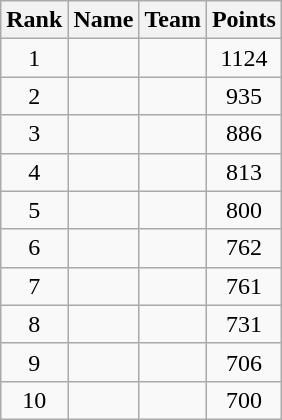<table class="wikitable sortable">
<tr>
<th>Rank</th>
<th>Name</th>
<th>Team</th>
<th>Points</th>
</tr>
<tr>
<td align=center>1</td>
<td></td>
<td></td>
<td align=center>1124</td>
</tr>
<tr>
<td align=center>2</td>
<td></td>
<td></td>
<td align=center>935</td>
</tr>
<tr>
<td align=center>3</td>
<td></td>
<td></td>
<td align=center>886</td>
</tr>
<tr>
<td align=center>4</td>
<td></td>
<td></td>
<td align=center>813</td>
</tr>
<tr>
<td align=center>5</td>
<td></td>
<td></td>
<td align=center>800</td>
</tr>
<tr>
<td align=center>6</td>
<td></td>
<td></td>
<td align=center>762</td>
</tr>
<tr>
<td align=center>7</td>
<td></td>
<td></td>
<td align=center>761</td>
</tr>
<tr>
<td align=center>8</td>
<td></td>
<td></td>
<td align=center>731</td>
</tr>
<tr>
<td align=center>9</td>
<td></td>
<td></td>
<td align=center>706</td>
</tr>
<tr>
<td align=center>10</td>
<td></td>
<td></td>
<td align=center>700</td>
</tr>
</table>
